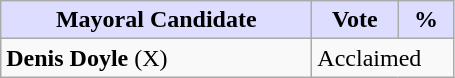<table class="wikitable">
<tr>
<th style="background:#ddf; width:200px;">Mayoral Candidate</th>
<th style="background:#ddf; width:50px;">Vote</th>
<th style="background:#ddf; width:30px;">%</th>
</tr>
<tr>
<td><strong>Denis Doyle</strong> (X)</td>
<td colspan="2">Acclaimed</td>
</tr>
</table>
